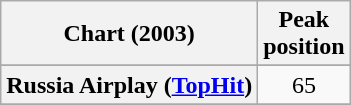<table class="wikitable sortable plainrowheaders" style="text-align:center;">
<tr>
<th scope="col">Chart (2003)</th>
<th scope="col">Peak<br>position</th>
</tr>
<tr>
</tr>
<tr>
</tr>
<tr>
</tr>
<tr>
<th scope="row">Russia Airplay (<a href='#'>TopHit</a>)</th>
<td>65</td>
</tr>
<tr>
</tr>
</table>
